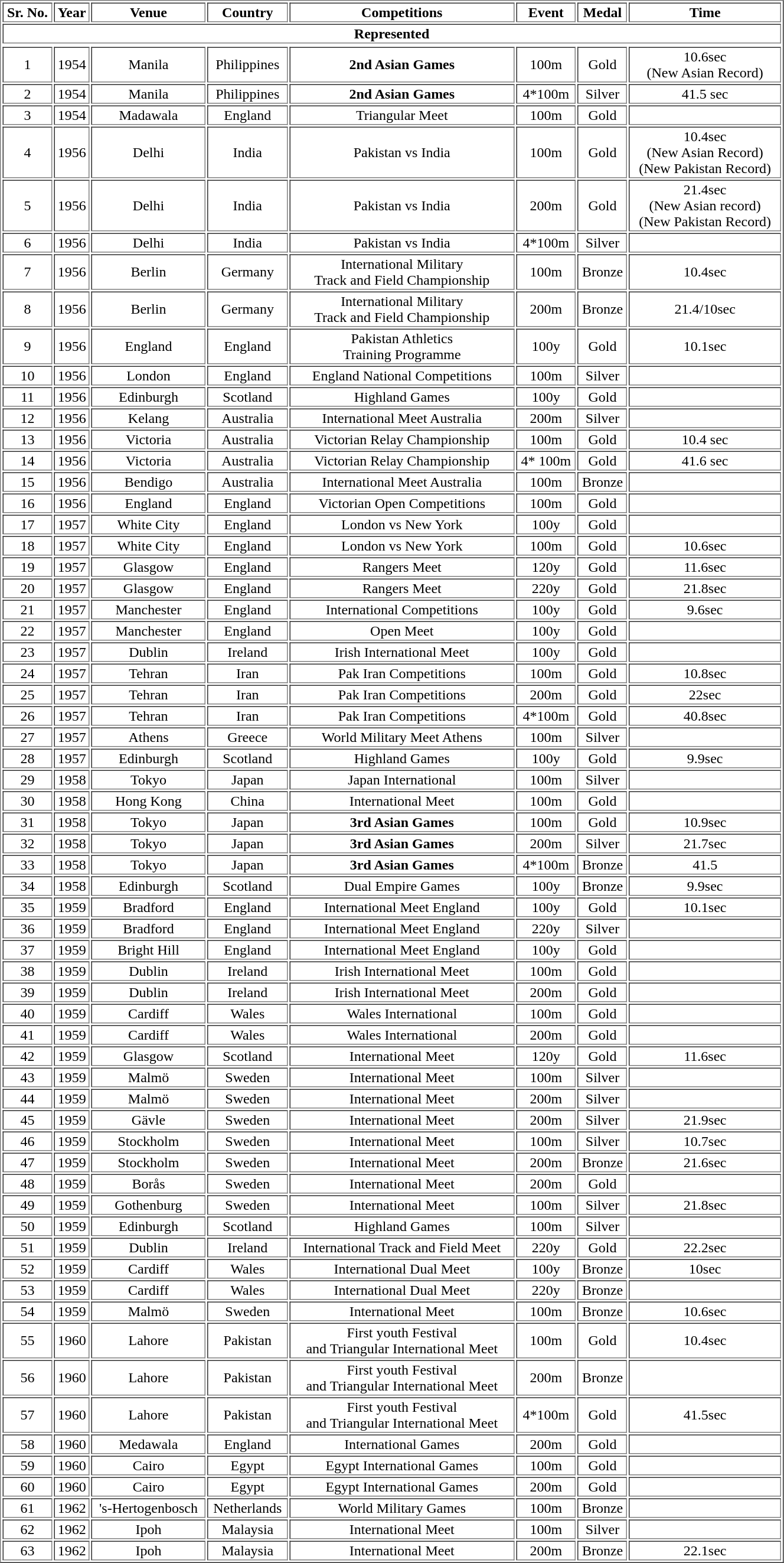<table style="width: 70%; height: 200px" border="1">
<tr>
<th>Sr. No.</th>
<th>Year</th>
<th>Venue</th>
<th>Country</th>
<th>Competitions</th>
<th>Event</th>
<th>Medal</th>
<th>Time</th>
</tr>
<tr>
<th colspan="8">Represented </th>
</tr>
<tr>
</tr>
<tr style="text-align:center;">
<td>1</td>
<td>1954</td>
<td>Manila</td>
<td>Philippines</td>
<td><strong>2nd Asian Games</strong></td>
<td>100m</td>
<td>Gold</td>
<td>10.6sec <br>(New Asian Record)</td>
</tr>
<tr style="text-align:center;">
<td>2</td>
<td>1954</td>
<td>Manila</td>
<td>Philippines</td>
<td><strong>2nd Asian Games</strong></td>
<td>4*100m</td>
<td>Silver</td>
<td>41.5 sec</td>
</tr>
<tr style="text-align:center;">
<td>3</td>
<td>1954</td>
<td>Madawala</td>
<td>England</td>
<td>Triangular Meet</td>
<td>100m</td>
<td>Gold</td>
<td></td>
</tr>
<tr style="text-align:center;">
<td>4</td>
<td>1956</td>
<td>Delhi</td>
<td>India</td>
<td>Pakistan vs India</td>
<td>100m</td>
<td>Gold</td>
<td>10.4sec<br>(New Asian Record)<br>(New Pakistan Record)</td>
</tr>
<tr style="text-align:center;">
<td>5</td>
<td>1956</td>
<td>Delhi</td>
<td>India</td>
<td>Pakistan vs India</td>
<td>200m</td>
<td>Gold</td>
<td>21.4sec<br>(New Asian record)<br>(New Pakistan Record)</td>
</tr>
<tr style="text-align:center;">
<td>6</td>
<td>1956</td>
<td>Delhi</td>
<td>India</td>
<td>Pakistan vs India</td>
<td>4*100m</td>
<td>Silver</td>
<td></td>
</tr>
<tr style="text-align:center;">
<td>7</td>
<td>1956</td>
<td>Berlin</td>
<td>Germany</td>
<td>International Military<br>Track and Field Championship</td>
<td>100m</td>
<td>Bronze</td>
<td>10.4sec</td>
</tr>
<tr style="text-align:center;">
<td>8</td>
<td>1956</td>
<td>Berlin</td>
<td>Germany</td>
<td>International Military<br> Track and Field Championship</td>
<td>200m</td>
<td>Bronze</td>
<td>21.4/10sec</td>
</tr>
<tr style="text-align:center;">
<td>9</td>
<td>1956</td>
<td>England</td>
<td>England</td>
<td>Pakistan Athletics<br>Training Programme</td>
<td>100y</td>
<td>Gold</td>
<td>10.1sec</td>
</tr>
<tr style="text-align:center;">
<td>10</td>
<td>1956</td>
<td>London</td>
<td>England</td>
<td>England National Competitions</td>
<td>100m</td>
<td>Silver</td>
<td></td>
</tr>
<tr style="text-align:center;">
<td>11</td>
<td>1956</td>
<td>Edinburgh</td>
<td>Scotland</td>
<td>Highland Games</td>
<td>100y</td>
<td>Gold</td>
<td></td>
</tr>
<tr style="text-align:center;">
<td>12</td>
<td>1956</td>
<td>Kelang</td>
<td>Australia</td>
<td>International Meet Australia</td>
<td>200m</td>
<td>Silver</td>
<td></td>
</tr>
<tr style="text-align:center;">
<td>13</td>
<td>1956</td>
<td>Victoria</td>
<td>Australia</td>
<td>Victorian Relay Championship</td>
<td>100m</td>
<td>Gold</td>
<td>10.4 sec</td>
</tr>
<tr style="text-align:center;">
<td>14</td>
<td>1956</td>
<td>Victoria</td>
<td>Australia</td>
<td>Victorian Relay Championship</td>
<td>4* 100m</td>
<td>Gold</td>
<td>41.6 sec</td>
</tr>
<tr style="text-align:center;">
<td>15</td>
<td>1956</td>
<td>Bendigo</td>
<td>Australia</td>
<td>International Meet Australia</td>
<td>100m</td>
<td>Bronze</td>
<td></td>
</tr>
<tr style="text-align:center;">
<td>16</td>
<td>1956</td>
<td>England</td>
<td>England</td>
<td>Victorian Open Competitions</td>
<td>100m</td>
<td>Gold</td>
<td></td>
</tr>
<tr style="text-align:center;">
<td>17</td>
<td>1957</td>
<td>White City</td>
<td>England</td>
<td>London vs New York</td>
<td>100y</td>
<td>Gold</td>
<td></td>
</tr>
<tr style="text-align:center;">
<td>18</td>
<td>1957</td>
<td>White City</td>
<td>England</td>
<td>London vs New York</td>
<td>100m</td>
<td>Gold</td>
<td>10.6sec</td>
</tr>
<tr style="text-align:center;">
<td>19</td>
<td>1957</td>
<td>Glasgow</td>
<td>England</td>
<td>Rangers Meet</td>
<td>120y</td>
<td>Gold</td>
<td>11.6sec</td>
</tr>
<tr style="text-align:center;">
<td>20</td>
<td>1957</td>
<td>Glasgow</td>
<td>England</td>
<td>Rangers Meet</td>
<td>220y</td>
<td>Gold</td>
<td>21.8sec</td>
</tr>
<tr style="text-align:center;">
<td>21</td>
<td>1957</td>
<td>Manchester</td>
<td>England</td>
<td>International Competitions</td>
<td>100y</td>
<td>Gold</td>
<td>9.6sec</td>
</tr>
<tr style="text-align:center;">
<td>22</td>
<td>1957</td>
<td>Manchester</td>
<td>England</td>
<td>Open Meet</td>
<td>100y</td>
<td>Gold</td>
<td></td>
</tr>
<tr style="text-align:center;">
<td>23</td>
<td>1957</td>
<td>Dublin</td>
<td>Ireland</td>
<td>Irish International Meet</td>
<td>100y</td>
<td>Gold</td>
<td></td>
</tr>
<tr style="text-align:center;">
<td>24</td>
<td>1957</td>
<td>Tehran</td>
<td>Iran</td>
<td>Pak Iran Competitions</td>
<td>100m</td>
<td>Gold</td>
<td>10.8sec</td>
</tr>
<tr style="text-align:center;">
<td>25</td>
<td>1957</td>
<td>Tehran</td>
<td>Iran</td>
<td>Pak Iran Competitions</td>
<td>200m</td>
<td>Gold</td>
<td>22sec</td>
</tr>
<tr style="text-align:center;">
<td>26</td>
<td>1957</td>
<td>Tehran</td>
<td>Iran</td>
<td>Pak Iran Competitions</td>
<td>4*100m</td>
<td>Gold</td>
<td>40.8sec</td>
</tr>
<tr style="text-align:center;">
<td>27</td>
<td>1957</td>
<td>Athens</td>
<td>Greece</td>
<td>World Military Meet Athens</td>
<td>100m</td>
<td>Silver</td>
<td></td>
</tr>
<tr style="text-align:center;">
<td>28</td>
<td>1957</td>
<td>Edinburgh</td>
<td>Scotland</td>
<td>Highland Games</td>
<td>100y</td>
<td>Gold</td>
<td>9.9sec</td>
</tr>
<tr style="text-align:center;">
<td>29</td>
<td>1958</td>
<td>Tokyo</td>
<td>Japan</td>
<td>Japan International</td>
<td>100m</td>
<td>Silver</td>
<td></td>
</tr>
<tr style="text-align:center;">
<td>30</td>
<td>1958</td>
<td>Hong Kong</td>
<td>China</td>
<td>International Meet</td>
<td>100m</td>
<td>Gold</td>
<td></td>
</tr>
<tr style="text-align:center;">
<td>31</td>
<td>1958</td>
<td>Tokyo</td>
<td>Japan</td>
<td><strong>3rd Asian Games</strong></td>
<td>100m</td>
<td>Gold</td>
<td>10.9sec</td>
</tr>
<tr style="text-align:center;">
<td>32</td>
<td>1958</td>
<td>Tokyo</td>
<td>Japan</td>
<td><strong>3rd Asian Games</strong></td>
<td>200m</td>
<td>Silver</td>
<td>21.7sec</td>
</tr>
<tr style="text-align:center;">
<td>33</td>
<td>1958</td>
<td>Tokyo</td>
<td>Japan</td>
<td><strong>3rd Asian Games</strong></td>
<td>4*100m</td>
<td>Bronze</td>
<td>41.5</td>
</tr>
<tr style="text-align:center;">
<td>34</td>
<td>1958</td>
<td>Edinburgh</td>
<td>Scotland</td>
<td>Dual Empire Games</td>
<td>100y</td>
<td>Bronze</td>
<td>9.9sec</td>
</tr>
<tr style="text-align:center;">
<td>35</td>
<td>1959</td>
<td>Bradford</td>
<td>England</td>
<td>International Meet England</td>
<td>100y</td>
<td>Gold</td>
<td>10.1sec</td>
</tr>
<tr style="text-align:center;">
<td>36</td>
<td>1959</td>
<td>Bradford</td>
<td>England</td>
<td>International Meet England</td>
<td>220y</td>
<td>Silver</td>
<td></td>
</tr>
<tr style="text-align:center;">
<td>37</td>
<td>1959</td>
<td>Bright Hill</td>
<td>England</td>
<td>International Meet England</td>
<td>100y</td>
<td>Gold</td>
<td></td>
</tr>
<tr style="text-align:center;">
<td>38</td>
<td>1959</td>
<td>Dublin</td>
<td>Ireland</td>
<td>Irish International Meet</td>
<td>100m</td>
<td>Gold</td>
<td></td>
</tr>
<tr style="text-align:center;">
<td>39</td>
<td>1959</td>
<td>Dublin</td>
<td>Ireland</td>
<td>Irish International Meet</td>
<td>200m</td>
<td>Gold</td>
<td></td>
</tr>
<tr style="text-align:center;">
<td>40</td>
<td>1959</td>
<td>Cardiff</td>
<td>Wales</td>
<td>Wales International</td>
<td>100m</td>
<td>Gold</td>
<td></td>
</tr>
<tr style="text-align:center;">
<td>41</td>
<td>1959</td>
<td>Cardiff</td>
<td>Wales</td>
<td>Wales International</td>
<td>200m</td>
<td>Gold</td>
<td></td>
</tr>
<tr style="text-align:center;">
<td>42</td>
<td>1959</td>
<td>Glasgow</td>
<td>Scotland</td>
<td>International Meet</td>
<td>120y</td>
<td>Gold</td>
<td>11.6sec</td>
</tr>
<tr style="text-align:center;">
<td>43</td>
<td>1959</td>
<td>Malmö</td>
<td>Sweden</td>
<td>International Meet</td>
<td>100m</td>
<td>Silver</td>
<td></td>
</tr>
<tr style="text-align:center;">
<td>44</td>
<td>1959</td>
<td>Malmö</td>
<td>Sweden</td>
<td>International Meet</td>
<td>200m</td>
<td>Silver</td>
<td></td>
</tr>
<tr style="text-align:center;">
<td>45</td>
<td>1959</td>
<td>Gävle</td>
<td>Sweden</td>
<td>International Meet</td>
<td>200m</td>
<td>Silver</td>
<td>21.9sec</td>
</tr>
<tr style="text-align:center;">
<td>46</td>
<td>1959</td>
<td>Stockholm</td>
<td>Sweden</td>
<td>International Meet</td>
<td>100m</td>
<td>Silver</td>
<td>10.7sec</td>
</tr>
<tr style="text-align:center;">
<td>47</td>
<td>1959</td>
<td>Stockholm</td>
<td>Sweden</td>
<td>International Meet</td>
<td>200m</td>
<td>Bronze</td>
<td>21.6sec</td>
</tr>
<tr style="text-align:center;">
<td>48</td>
<td>1959</td>
<td>Borås</td>
<td>Sweden</td>
<td>International Meet</td>
<td>200m</td>
<td>Gold</td>
<td></td>
</tr>
<tr style="text-align:center;">
<td>49</td>
<td>1959</td>
<td>Gothenburg</td>
<td>Sweden</td>
<td>International Meet</td>
<td>100m</td>
<td>Silver</td>
<td>21.8sec</td>
</tr>
<tr style="text-align:center;">
<td>50</td>
<td>1959</td>
<td>Edinburgh</td>
<td>Scotland</td>
<td>Highland Games</td>
<td>100m</td>
<td>Silver</td>
<td></td>
</tr>
<tr style="text-align:center;">
<td>51</td>
<td>1959</td>
<td>Dublin</td>
<td>Ireland</td>
<td>International Track and Field Meet</td>
<td>220y</td>
<td>Gold</td>
<td>22.2sec</td>
</tr>
<tr style="text-align:center;">
<td>52</td>
<td>1959</td>
<td>Cardiff</td>
<td>Wales</td>
<td>International Dual Meet</td>
<td>100y</td>
<td>Bronze</td>
<td>10sec</td>
</tr>
<tr style="text-align:center;">
<td>53</td>
<td>1959</td>
<td>Cardiff</td>
<td>Wales</td>
<td>International Dual Meet</td>
<td>220y</td>
<td>Bronze</td>
<td></td>
</tr>
<tr style="text-align:center;">
<td>54</td>
<td>1959</td>
<td>Malmö</td>
<td>Sweden</td>
<td>International Meet</td>
<td>100m</td>
<td>Bronze</td>
<td>10.6sec</td>
</tr>
<tr style="text-align:center;">
<td>55</td>
<td>1960</td>
<td>Lahore</td>
<td>Pakistan</td>
<td>First youth Festival<br> and Triangular International Meet</td>
<td>100m</td>
<td>Gold</td>
<td>10.4sec</td>
</tr>
<tr style="text-align:center;">
<td>56</td>
<td>1960</td>
<td>Lahore</td>
<td>Pakistan</td>
<td>First youth Festival<br> and Triangular International Meet</td>
<td>200m</td>
<td>Bronze</td>
<td></td>
</tr>
<tr style="text-align:center;">
<td>57</td>
<td>1960</td>
<td>Lahore</td>
<td>Pakistan</td>
<td>First youth Festival<br> and Triangular International Meet</td>
<td>4*100m</td>
<td>Gold</td>
<td>41.5sec</td>
</tr>
<tr style="text-align:center;">
<td>58</td>
<td>1960</td>
<td>Medawala</td>
<td>England</td>
<td>International Games</td>
<td>200m</td>
<td>Gold</td>
<td></td>
</tr>
<tr style="text-align:center;">
<td>59</td>
<td>1960</td>
<td>Cairo</td>
<td>Egypt</td>
<td>Egypt International Games</td>
<td>100m</td>
<td>Gold</td>
<td></td>
</tr>
<tr style="text-align:center;">
<td>60</td>
<td>1960</td>
<td>Cairo</td>
<td>Egypt</td>
<td>Egypt International Games</td>
<td>200m</td>
<td>Gold</td>
<td></td>
</tr>
<tr style="text-align:center;">
<td>61</td>
<td>1962</td>
<td>'s-Hertogenbosch</td>
<td>Netherlands</td>
<td>World Military Games</td>
<td>100m</td>
<td>Bronze</td>
<td></td>
</tr>
<tr style="text-align:center;">
<td>62</td>
<td>1962</td>
<td>Ipoh</td>
<td>Malaysia</td>
<td>International Meet</td>
<td>100m</td>
<td>Silver</td>
<td></td>
</tr>
<tr style="text-align:center;">
<td>63</td>
<td>1962</td>
<td>Ipoh</td>
<td>Malaysia</td>
<td>International Meet</td>
<td>200m</td>
<td>Bronze</td>
<td>22.1sec</td>
</tr>
</table>
